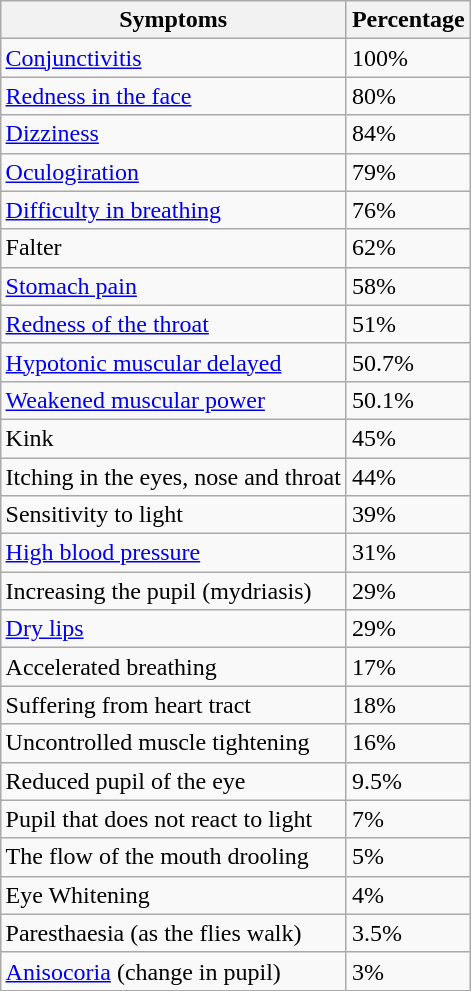<table class="wikitable" style="float:right; margin: 1em auto 1em auto;">
<tr>
<th scope="col">Symptoms</th>
<th scope="col">Percentage</th>
</tr>
<tr>
<td><a href='#'>Conjunctivitis</a></td>
<td>100%</td>
</tr>
<tr>
<td><a href='#'>Redness in the face</a></td>
<td>80%</td>
</tr>
<tr>
<td><a href='#'>Dizziness</a></td>
<td>84%</td>
</tr>
<tr>
<td><a href='#'>Oculogiration</a></td>
<td>79%</td>
</tr>
<tr>
<td><a href='#'>Difficulty in breathing</a></td>
<td>76%</td>
</tr>
<tr>
<td>Falter</td>
<td>62%</td>
</tr>
<tr>
<td><a href='#'>Stomach pain</a></td>
<td>58%</td>
</tr>
<tr>
<td><a href='#'>Redness of the throat</a></td>
<td>51%</td>
</tr>
<tr>
<td><a href='#'>Hypotonic muscular delayed</a></td>
<td>50.7%</td>
</tr>
<tr>
<td><a href='#'>Weakened muscular power</a></td>
<td>50.1%</td>
</tr>
<tr>
<td>Kink</td>
<td>45%</td>
</tr>
<tr>
<td>Itching in the eyes, nose and throat</td>
<td>44%</td>
</tr>
<tr>
<td>Sensitivity to light</td>
<td>39%</td>
</tr>
<tr>
<td><a href='#'>High blood pressure</a></td>
<td>31%</td>
</tr>
<tr>
<td>Increasing the pupil (mydriasis)</td>
<td>29%</td>
</tr>
<tr>
<td><a href='#'>Dry lips</a></td>
<td>29%</td>
</tr>
<tr>
<td>Accelerated breathing</td>
<td>17%</td>
</tr>
<tr>
<td>Suffering from heart tract</td>
<td>18%</td>
</tr>
<tr>
<td>Uncontrolled muscle tightening</td>
<td>16%</td>
</tr>
<tr>
<td>Reduced pupil of the eye</td>
<td>9.5%</td>
</tr>
<tr>
<td>Pupil that does not react to light</td>
<td>7%</td>
</tr>
<tr>
<td>The flow of the mouth drooling</td>
<td>5%</td>
</tr>
<tr>
<td>Eye Whitening</td>
<td>4%</td>
</tr>
<tr>
<td>Paresthaesia (as the flies walk)</td>
<td>3.5%</td>
</tr>
<tr>
<td><a href='#'>Anisocoria</a> (change in pupil)</td>
<td>3%</td>
</tr>
</table>
